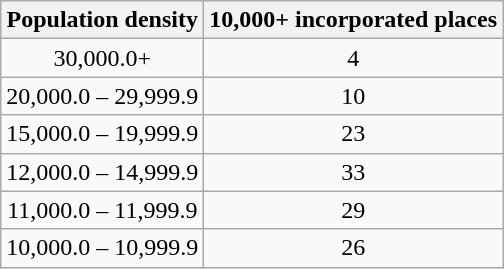<table class="wikitable">
<tr>
<th>Population density</th>
<th>10,000+ incorporated places</th>
</tr>
<tr>
<td align=center>30,000.0+</td>
<td align=center>4</td>
</tr>
<tr>
<td align=center>20,000.0 – 29,999.9</td>
<td align=center>10</td>
</tr>
<tr>
<td align=center>15,000.0 – 19,999.9</td>
<td align=center>23</td>
</tr>
<tr>
<td align=center>12,000.0 – 14,999.9</td>
<td align=center>33</td>
</tr>
<tr>
<td align=center>11,000.0 – 11,999.9</td>
<td align=center>29</td>
</tr>
<tr>
<td align=center>10,000.0 – 10,999.9</td>
<td align=center>26</td>
</tr>
</table>
